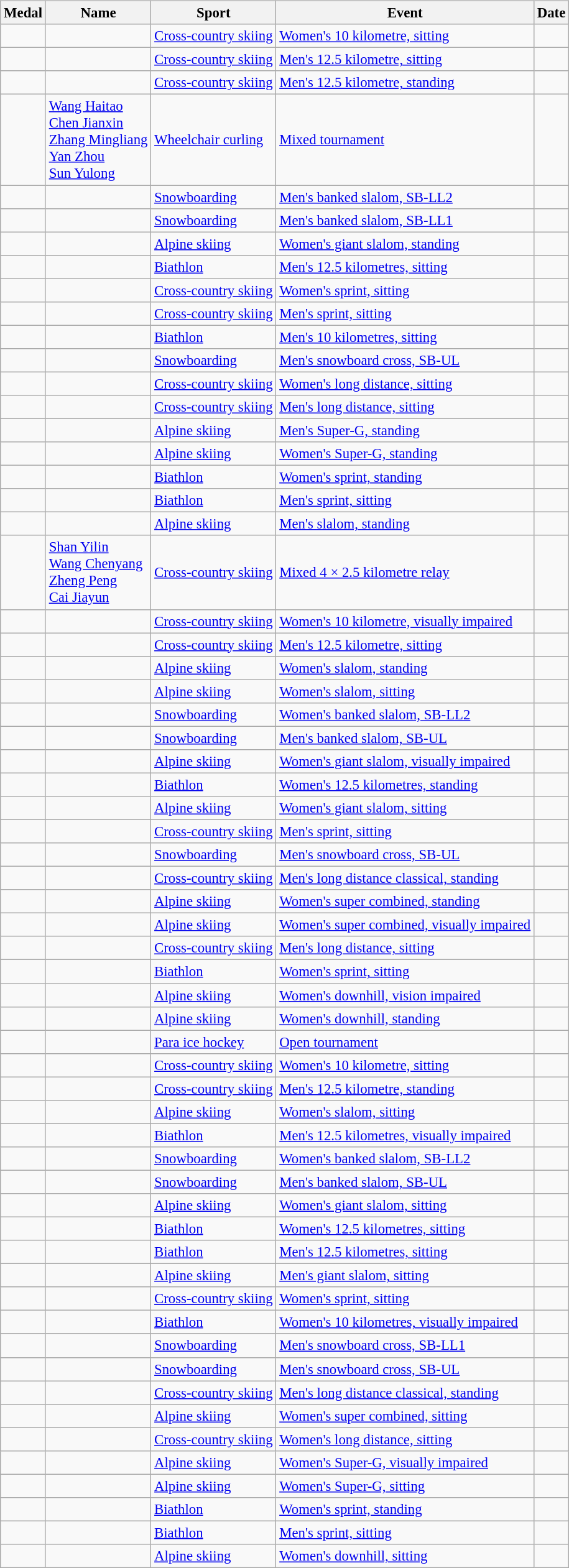<table class="wikitable sortable" style="font-size:95%; float:left">
<tr>
<th>Medal</th>
<th>Name</th>
<th>Sport</th>
<th>Event</th>
<th>Date</th>
</tr>
<tr>
<td></td>
<td></td>
<td><a href='#'>Cross-country skiing</a></td>
<td><a href='#'>Women's 10 kilometre, sitting</a></td>
<td></td>
</tr>
<tr>
<td></td>
<td></td>
<td><a href='#'>Cross-country skiing</a></td>
<td><a href='#'>Men's 12.5 kilometre, sitting</a></td>
<td></td>
</tr>
<tr>
<td></td>
<td></td>
<td><a href='#'>Cross-country skiing</a></td>
<td><a href='#'>Men's 12.5 kilometre, standing</a></td>
<td></td>
</tr>
<tr>
<td></td>
<td><a href='#'>Wang Haitao</a><br><a href='#'>Chen Jianxin</a><br><a href='#'>Zhang Mingliang</a><br><a href='#'>Yan Zhou</a><br><a href='#'>Sun Yulong</a></td>
<td><a href='#'>Wheelchair curling</a></td>
<td><a href='#'>Mixed tournament</a></td>
<td></td>
</tr>
<tr>
<td></td>
<td></td>
<td><a href='#'>Snowboarding</a></td>
<td><a href='#'>Men's banked slalom, SB-LL2</a></td>
<td></td>
</tr>
<tr>
<td></td>
<td></td>
<td><a href='#'>Snowboarding</a></td>
<td><a href='#'>Men's banked slalom, SB-LL1</a></td>
<td></td>
</tr>
<tr>
<td></td>
<td></td>
<td><a href='#'>Alpine skiing</a></td>
<td><a href='#'>Women's giant slalom, standing</a></td>
<td></td>
</tr>
<tr>
<td></td>
<td></td>
<td><a href='#'>Biathlon</a></td>
<td><a href='#'>Men's 12.5 kilometres, sitting</a></td>
<td></td>
</tr>
<tr>
<td></td>
<td></td>
<td><a href='#'>Cross-country skiing</a></td>
<td><a href='#'>Women's sprint, sitting</a></td>
<td></td>
</tr>
<tr>
<td></td>
<td></td>
<td><a href='#'>Cross-country skiing</a></td>
<td><a href='#'>Men's sprint, sitting</a></td>
<td></td>
</tr>
<tr>
<td></td>
<td></td>
<td><a href='#'>Biathlon</a></td>
<td><a href='#'>Men's 10 kilometres, sitting</a></td>
<td></td>
</tr>
<tr>
<td></td>
<td></td>
<td><a href='#'>Snowboarding</a></td>
<td><a href='#'>Men's snowboard cross, SB-UL</a></td>
<td></td>
</tr>
<tr>
<td></td>
<td></td>
<td><a href='#'>Cross-country skiing</a></td>
<td><a href='#'>Women's long distance, sitting</a></td>
<td></td>
</tr>
<tr>
<td></td>
<td></td>
<td><a href='#'>Cross-country skiing</a></td>
<td><a href='#'>Men's long distance, sitting</a></td>
<td></td>
</tr>
<tr>
<td></td>
<td></td>
<td><a href='#'>Alpine skiing</a></td>
<td><a href='#'>Men's Super-G, standing</a></td>
<td></td>
</tr>
<tr>
<td></td>
<td></td>
<td><a href='#'>Alpine skiing</a></td>
<td><a href='#'>Women's Super-G, standing</a></td>
<td></td>
</tr>
<tr>
<td></td>
<td></td>
<td><a href='#'>Biathlon</a></td>
<td><a href='#'>Women's sprint, standing</a></td>
<td></td>
</tr>
<tr>
<td></td>
<td></td>
<td><a href='#'>Biathlon</a></td>
<td><a href='#'>Men's sprint, sitting</a></td>
<td></td>
</tr>
<tr>
<td></td>
<td></td>
<td><a href='#'>Alpine skiing</a></td>
<td><a href='#'>Men's slalom, standing</a></td>
<td></td>
</tr>
<tr>
<td></td>
<td><a href='#'>Shan Yilin</a><br><a href='#'>Wang Chenyang</a><br><a href='#'>Zheng Peng</a><br><a href='#'>Cai Jiayun</a></td>
<td><a href='#'>Cross-country skiing</a></td>
<td><a href='#'>Mixed 4 × 2.5 kilometre relay</a></td>
<td></td>
</tr>
<tr>
<td></td>
<td><br></td>
<td><a href='#'>Cross-country skiing</a></td>
<td><a href='#'>Women's 10 kilometre, visually impaired</a></td>
<td></td>
</tr>
<tr>
<td></td>
<td></td>
<td><a href='#'>Cross-country skiing</a></td>
<td><a href='#'>Men's 12.5 kilometre, sitting</a></td>
<td></td>
</tr>
<tr>
<td></td>
<td></td>
<td><a href='#'>Alpine skiing</a></td>
<td><a href='#'>Women's slalom, standing</a></td>
<td></td>
</tr>
<tr>
<td></td>
<td></td>
<td><a href='#'>Alpine skiing</a></td>
<td><a href='#'>Women's slalom, sitting</a></td>
<td></td>
</tr>
<tr>
<td></td>
<td></td>
<td><a href='#'>Snowboarding</a></td>
<td><a href='#'>Women's banked slalom, SB-LL2</a></td>
<td></td>
</tr>
<tr>
<td></td>
<td></td>
<td><a href='#'>Snowboarding</a></td>
<td><a href='#'>Men's banked slalom, SB-UL</a></td>
<td></td>
</tr>
<tr>
<td></td>
<td><br></td>
<td><a href='#'>Alpine skiing</a></td>
<td><a href='#'>Women's giant slalom, visually impaired</a></td>
<td></td>
</tr>
<tr>
<td></td>
<td></td>
<td><a href='#'>Biathlon</a></td>
<td><a href='#'>Women's 12.5 kilometres, standing</a></td>
<td></td>
</tr>
<tr>
<td></td>
<td></td>
<td><a href='#'>Alpine skiing</a></td>
<td><a href='#'>Women's giant slalom, sitting</a></td>
<td></td>
</tr>
<tr>
<td></td>
<td></td>
<td><a href='#'>Cross-country skiing</a></td>
<td><a href='#'>Men's sprint, sitting</a></td>
<td></td>
</tr>
<tr>
<td></td>
<td></td>
<td><a href='#'>Snowboarding</a></td>
<td><a href='#'>Men's snowboard cross, SB-UL</a></td>
<td></td>
</tr>
<tr>
<td></td>
<td></td>
<td><a href='#'>Cross-country skiing</a></td>
<td><a href='#'>Men's long distance classical, standing</a></td>
<td></td>
</tr>
<tr>
<td></td>
<td></td>
<td><a href='#'>Alpine skiing</a></td>
<td><a href='#'>Women's super combined, standing</a></td>
<td></td>
</tr>
<tr>
<td></td>
<td><br></td>
<td><a href='#'>Alpine skiing</a></td>
<td><a href='#'>Women's super combined, visually impaired</a></td>
<td></td>
</tr>
<tr>
<td></td>
<td></td>
<td><a href='#'>Cross-country skiing</a></td>
<td><a href='#'>Men's long distance, sitting</a></td>
<td></td>
</tr>
<tr>
<td></td>
<td></td>
<td><a href='#'>Biathlon</a></td>
<td><a href='#'>Women's sprint, sitting</a></td>
<td></td>
</tr>
<tr>
<td></td>
<td><br></td>
<td><a href='#'>Alpine skiing</a></td>
<td><a href='#'>Women's downhill, vision impaired</a></td>
<td></td>
</tr>
<tr>
<td></td>
<td></td>
<td><a href='#'>Alpine skiing</a></td>
<td><a href='#'>Women's downhill, standing</a></td>
<td></td>
</tr>
<tr>
<td></td>
<td><br></td>
<td><a href='#'>Para ice hockey</a></td>
<td><a href='#'>Open tournament</a></td>
<td></td>
</tr>
<tr>
<td></td>
<td></td>
<td><a href='#'>Cross-country skiing</a></td>
<td><a href='#'>Women's 10 kilometre, sitting</a></td>
<td></td>
</tr>
<tr>
<td></td>
<td></td>
<td><a href='#'>Cross-country skiing</a></td>
<td><a href='#'>Men's 12.5 kilometre, standing</a></td>
<td></td>
</tr>
<tr>
<td></td>
<td></td>
<td><a href='#'>Alpine skiing</a></td>
<td><a href='#'>Women's slalom, sitting</a></td>
<td></td>
</tr>
<tr>
<td></td>
<td><br></td>
<td><a href='#'>Biathlon</a></td>
<td><a href='#'>Men's 12.5 kilometres, visually impaired</a></td>
<td></td>
</tr>
<tr>
<td></td>
<td></td>
<td><a href='#'>Snowboarding</a></td>
<td><a href='#'>Women's banked slalom, SB-LL2</a></td>
<td></td>
</tr>
<tr>
<td></td>
<td></td>
<td><a href='#'>Snowboarding</a></td>
<td><a href='#'>Men's banked slalom, SB-UL</a></td>
<td></td>
</tr>
<tr>
<td></td>
<td></td>
<td><a href='#'>Alpine skiing</a></td>
<td><a href='#'>Women's giant slalom, sitting</a></td>
<td></td>
</tr>
<tr>
<td></td>
<td></td>
<td><a href='#'>Biathlon</a></td>
<td><a href='#'>Women's 12.5 kilometres, sitting</a></td>
<td></td>
</tr>
<tr>
<td></td>
<td></td>
<td><a href='#'>Biathlon</a></td>
<td><a href='#'>Men's 12.5 kilometres, sitting</a></td>
<td></td>
</tr>
<tr>
<td></td>
<td></td>
<td><a href='#'>Alpine skiing</a></td>
<td><a href='#'>Men's giant slalom, sitting</a></td>
<td></td>
</tr>
<tr>
<td></td>
<td></td>
<td><a href='#'>Cross-country skiing</a></td>
<td><a href='#'>Women's sprint, sitting</a></td>
<td></td>
</tr>
<tr>
<td></td>
<td><br></td>
<td><a href='#'>Biathlon</a></td>
<td><a href='#'>Women's 10 kilometres, visually impaired</a></td>
<td></td>
</tr>
<tr>
<td></td>
<td></td>
<td><a href='#'>Snowboarding</a></td>
<td><a href='#'>Men's snowboard cross, SB-LL1</a></td>
<td></td>
</tr>
<tr>
<td></td>
<td></td>
<td><a href='#'>Snowboarding</a></td>
<td><a href='#'>Men's snowboard cross, SB-UL</a></td>
<td></td>
</tr>
<tr>
<td></td>
<td></td>
<td><a href='#'>Cross-country skiing</a></td>
<td><a href='#'>Men's long distance classical, standing</a></td>
<td></td>
</tr>
<tr>
<td></td>
<td></td>
<td><a href='#'>Alpine skiing</a></td>
<td><a href='#'>Women's super combined, sitting</a></td>
<td></td>
</tr>
<tr>
<td></td>
<td></td>
<td><a href='#'>Cross-country skiing</a></td>
<td><a href='#'>Women's long distance, sitting</a></td>
<td></td>
</tr>
<tr>
<td></td>
<td><br></td>
<td><a href='#'>Alpine skiing</a></td>
<td><a href='#'>Women's Super-G, visually impaired</a></td>
<td></td>
</tr>
<tr>
<td></td>
<td></td>
<td><a href='#'>Alpine skiing</a></td>
<td><a href='#'>Women's Super-G, sitting</a></td>
<td></td>
</tr>
<tr>
<td></td>
<td></td>
<td><a href='#'>Biathlon</a></td>
<td><a href='#'>Women's sprint, standing</a></td>
<td></td>
</tr>
<tr>
<td></td>
<td></td>
<td><a href='#'>Biathlon</a></td>
<td><a href='#'>Men's sprint, sitting</a></td>
<td></td>
</tr>
<tr>
<td></td>
<td></td>
<td><a href='#'>Alpine skiing</a></td>
<td><a href='#'>Women's downhill, sitting</a></td>
<td></td>
</tr>
</table>
